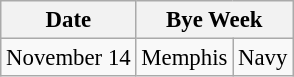<table class="wikitable" style="font-size:95%;">
<tr>
<th>Date</th>
<th colspan="8">Bye Week</th>
</tr>
<tr>
<td>November 14</td>
<td>Memphis</td>
<td>Navy</td>
</tr>
</table>
